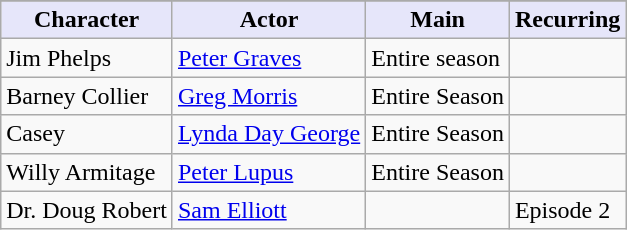<table class="wikitable">
<tr>
</tr>
<tr style="background:Lavender; text-align:center;">
<td><strong>Character</strong></td>
<td><strong>Actor</strong></td>
<td><strong>Main</strong></td>
<td><strong>Recurring</strong></td>
</tr>
<tr>
<td>Jim Phelps</td>
<td><a href='#'>Peter Graves</a></td>
<td>Entire season</td>
<td></td>
</tr>
<tr>
<td>Barney Collier</td>
<td><a href='#'>Greg Morris</a></td>
<td>Entire Season</td>
<td></td>
</tr>
<tr>
<td>Casey</td>
<td><a href='#'>Lynda Day George</a></td>
<td>Entire Season</td>
<td></td>
</tr>
<tr>
<td>Willy Armitage</td>
<td><a href='#'>Peter Lupus</a></td>
<td>Entire Season</td>
<td></td>
</tr>
<tr>
<td>Dr. Doug Robert</td>
<td><a href='#'>Sam Elliott</a></td>
<td></td>
<td>Episode 2</td>
</tr>
</table>
